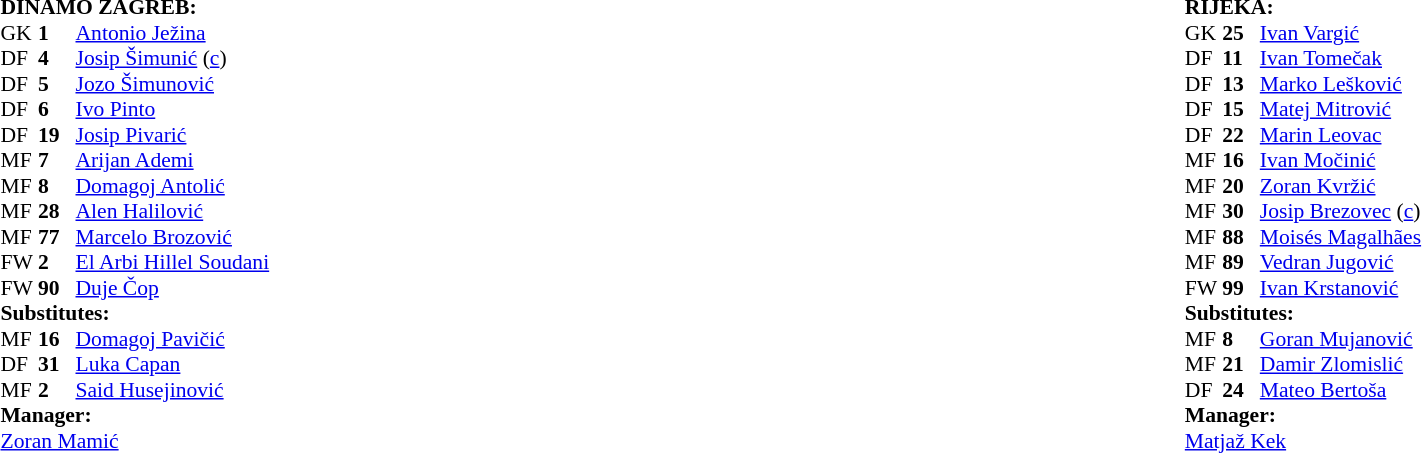<table width="100%">
<tr>
<td valign="top" width="40%"><br><table style="font-size: 90%" cellspacing="0" cellpadding="0">
<tr>
<td colspan="4"><strong>DINAMO ZAGREB:</strong></td>
</tr>
<tr>
<th width="25"></th>
<th width="25"></th>
<th width="155"></th>
<th width="35"></th>
</tr>
<tr>
<td>GK</td>
<td><strong>1</strong></td>
<td> <a href='#'>Antonio Ježina</a></td>
</tr>
<tr>
<td>DF</td>
<td><strong>4</strong></td>
<td> <a href='#'>Josip Šimunić</a> (<a href='#'>c</a>)</td>
<td></td>
<td></td>
</tr>
<tr>
<td>DF</td>
<td><strong>5</strong></td>
<td> <a href='#'>Jozo Šimunović</a></td>
<td></td>
<td></td>
</tr>
<tr>
<td>DF</td>
<td><strong>6</strong></td>
<td> <a href='#'>Ivo Pinto</a></td>
<td></td>
</tr>
<tr>
<td>DF</td>
<td><strong>19</strong></td>
<td> <a href='#'>Josip Pivarić</a></td>
</tr>
<tr>
<td>MF</td>
<td><strong>7</strong></td>
<td> <a href='#'>Arijan Ademi</a></td>
</tr>
<tr>
<td>MF</td>
<td><strong>8</strong></td>
<td> <a href='#'>Domagoj Antolić</a></td>
<td></td>
<td></td>
</tr>
<tr>
<td>MF</td>
<td><strong>28</strong></td>
<td> <a href='#'>Alen Halilović</a></td>
</tr>
<tr>
<td>MF</td>
<td><strong>77</strong></td>
<td> <a href='#'>Marcelo Brozović</a></td>
</tr>
<tr>
<td>FW</td>
<td><strong>2</strong></td>
<td> <a href='#'>El Arbi Hillel Soudani</a></td>
</tr>
<tr>
<td>FW</td>
<td><strong>90</strong></td>
<td> <a href='#'>Duje Čop</a></td>
<td></td>
</tr>
<tr>
<td colspan=3><strong>Substitutes:</strong></td>
</tr>
<tr>
<td>MF</td>
<td><strong>16</strong></td>
<td> <a href='#'>Domagoj Pavičić</a></td>
<td></td>
<td></td>
</tr>
<tr>
<td>DF</td>
<td><strong>31</strong></td>
<td> <a href='#'>Luka Capan</a></td>
<td></td>
<td></td>
</tr>
<tr>
<td>MF</td>
<td><strong>2</strong></td>
<td> <a href='#'>Said Husejinović</a></td>
<td></td>
<td></td>
</tr>
<tr>
<td colspan=3><strong>Manager:</strong></td>
</tr>
<tr>
<td colspan="3"> <a href='#'>Zoran Mamić</a></td>
</tr>
</table>
</td>
<td valign="top" width="50%"><br><table style="font-size: 90%" cellspacing="0" cellpadding="0" align="center">
<tr>
<td colspan="4"><strong>RIJEKA:</strong></td>
</tr>
<tr>
<th width="25"></th>
<th width="25"></th>
<th width="155"></th>
<th width="35"></th>
</tr>
<tr>
<td>GK</td>
<td><strong>25</strong></td>
<td> <a href='#'>Ivan Vargić</a></td>
</tr>
<tr>
<td>DF</td>
<td><strong>11</strong></td>
<td> <a href='#'>Ivan Tomečak</a></td>
</tr>
<tr>
<td>DF</td>
<td><strong>13</strong></td>
<td> <a href='#'>Marko Lešković</a></td>
</tr>
<tr>
<td>DF</td>
<td><strong>15</strong></td>
<td> <a href='#'>Matej Mitrović</a></td>
</tr>
<tr>
<td>DF</td>
<td><strong>22</strong></td>
<td> <a href='#'>Marin Leovac</a></td>
<td></td>
</tr>
<tr>
<td>MF</td>
<td><strong>16</strong></td>
<td> <a href='#'>Ivan Močinić</a></td>
<td></td>
</tr>
<tr>
<td>MF</td>
<td><strong>20</strong></td>
<td> <a href='#'>Zoran Kvržić</a></td>
<td></td>
<td></td>
</tr>
<tr>
<td>MF</td>
<td><strong>30</strong></td>
<td> <a href='#'>Josip Brezovec</a> (<a href='#'>c</a>)</td>
</tr>
<tr>
<td>MF</td>
<td><strong>88</strong></td>
<td> <a href='#'>Moisés Magalhães</a></td>
<td></td>
<td></td>
</tr>
<tr>
<td>MF</td>
<td><strong>89</strong></td>
<td> <a href='#'>Vedran Jugović</a></td>
<td></td>
<td></td>
</tr>
<tr>
<td>FW</td>
<td><strong>99</strong></td>
<td> <a href='#'>Ivan Krstanović</a></td>
<td></td>
</tr>
<tr>
<td colspan=3><strong>Substitutes:</strong></td>
</tr>
<tr>
<td>MF</td>
<td><strong>8</strong></td>
<td> <a href='#'>Goran Mujanović</a></td>
<td></td>
<td></td>
</tr>
<tr>
<td>MF</td>
<td><strong>21</strong></td>
<td> <a href='#'>Damir Zlomislić</a></td>
<td></td>
<td></td>
</tr>
<tr>
<td>DF</td>
<td><strong>24</strong></td>
<td> <a href='#'>Mateo Bertoša</a></td>
<td></td>
<td></td>
</tr>
<tr>
<td colspan=3><strong>Manager:</strong></td>
</tr>
<tr>
<td colspan="3"> <a href='#'>Matjaž Kek</a></td>
</tr>
</table>
</td>
</tr>
</table>
